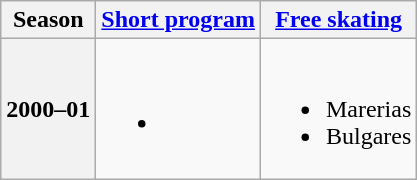<table class=wikitable style=text-align:center>
<tr>
<th>Season</th>
<th><a href='#'>Short program</a></th>
<th><a href='#'>Free skating</a></th>
</tr>
<tr>
<th>2000–01 <br> </th>
<td><br><ul><li></li></ul></td>
<td><br><ul><li>Marerias <br></li><li>Bulgares <br></li></ul></td>
</tr>
</table>
